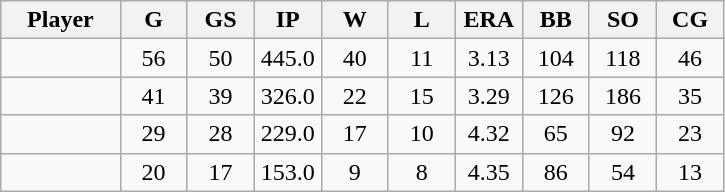<table class="wikitable sortable">
<tr>
<th bgcolor="#DDDDFF" width="16%">Player</th>
<th bgcolor="#DDDDFF" width="9%">G</th>
<th bgcolor="#DDDDFF" width="9%">GS</th>
<th bgcolor="#DDDDFF" width="9%">IP</th>
<th bgcolor="#DDDDFF" width="9%">W</th>
<th bgcolor="#DDDDFF" width="9%">L</th>
<th bgcolor="#DDDDFF" width="9%">ERA</th>
<th bgcolor="#DDDDFF" width="9%">BB</th>
<th bgcolor="#DDDDFF" width="9%">SO</th>
<th bgcolor="#DDDDFF" width="9%">CG</th>
</tr>
<tr align="center">
<td></td>
<td>56</td>
<td>50</td>
<td>445.0</td>
<td>40</td>
<td>11</td>
<td>3.13</td>
<td>104</td>
<td>118</td>
<td>46</td>
</tr>
<tr align="center">
<td></td>
<td>41</td>
<td>39</td>
<td>326.0</td>
<td>22</td>
<td>15</td>
<td>3.29</td>
<td>126</td>
<td>186</td>
<td>35</td>
</tr>
<tr align="center">
<td></td>
<td>29</td>
<td>28</td>
<td>229.0</td>
<td>17</td>
<td>10</td>
<td>4.32</td>
<td>65</td>
<td>92</td>
<td>23</td>
</tr>
<tr align="center">
<td></td>
<td>20</td>
<td>17</td>
<td>153.0</td>
<td>9</td>
<td>8</td>
<td>4.35</td>
<td>86</td>
<td>54</td>
<td>13</td>
</tr>
</table>
